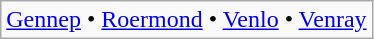<table class="wikitable">
<tr>
<td><a href='#'>Gennep</a> • <a href='#'>Roermond</a> • <a href='#'>Venlo</a> • <a href='#'>Venray</a></td>
</tr>
</table>
